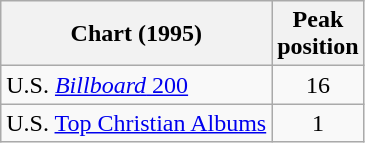<table class="wikitable sortable">
<tr>
<th align="left">Chart (1995)</th>
<th align="center">Peak<br>position</th>
</tr>
<tr>
<td align="left">U.S. <a href='#'><em>Billboard</em> 200</a></td>
<td align="center">16</td>
</tr>
<tr>
<td align="left">U.S. <a href='#'>Top Christian Albums</a></td>
<td align="center">1</td>
</tr>
</table>
